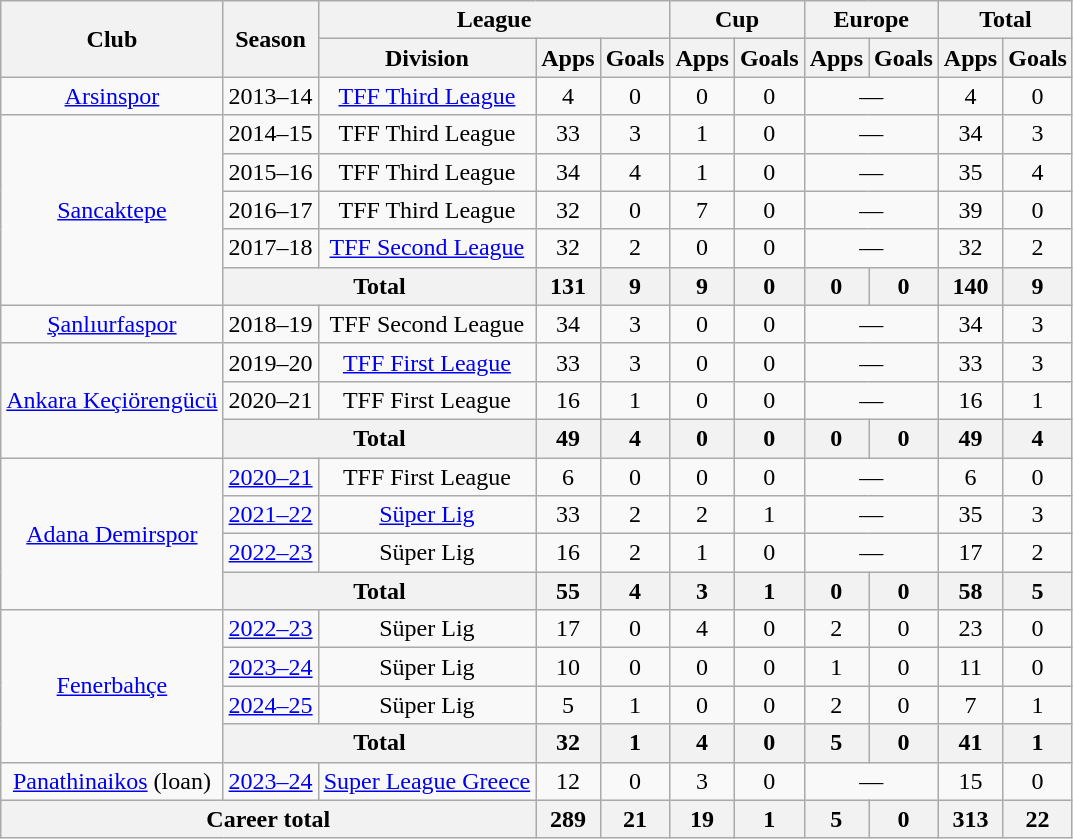<table class="wikitable" style="text-align:center">
<tr>
<th rowspan="2">Club</th>
<th rowspan="2">Season</th>
<th colspan="3">League</th>
<th colspan="2">Cup</th>
<th colspan="2">Europe</th>
<th colspan="2">Total</th>
</tr>
<tr>
<th>Division</th>
<th>Apps</th>
<th>Goals</th>
<th>Apps</th>
<th>Goals</th>
<th>Apps</th>
<th>Goals</th>
<th>Apps</th>
<th>Goals</th>
</tr>
<tr>
<td><a href='#'>Arsinspor</a></td>
<td>2013–14</td>
<td><a href='#'>TFF Third League</a></td>
<td>4</td>
<td>0</td>
<td>0</td>
<td>0</td>
<td colspan="2">—</td>
<td>4</td>
<td>0</td>
</tr>
<tr>
<td rowspan="5"><a href='#'>Sancaktepe</a></td>
<td>2014–15</td>
<td>TFF Third League</td>
<td>33</td>
<td>3</td>
<td>1</td>
<td>0</td>
<td colspan="2">—</td>
<td>34</td>
<td>3</td>
</tr>
<tr>
<td>2015–16</td>
<td>TFF Third League</td>
<td>34</td>
<td>4</td>
<td>1</td>
<td>0</td>
<td colspan="2">—</td>
<td>35</td>
<td>4</td>
</tr>
<tr>
<td>2016–17</td>
<td>TFF Third League</td>
<td>32</td>
<td>0</td>
<td>7</td>
<td>0</td>
<td colspan="2">—</td>
<td>39</td>
<td>0</td>
</tr>
<tr>
<td>2017–18</td>
<td><a href='#'>TFF Second League</a></td>
<td>32</td>
<td>2</td>
<td>0</td>
<td>0</td>
<td colspan="2">—</td>
<td>32</td>
<td>2</td>
</tr>
<tr>
<th colspan="2">Total</th>
<th>131</th>
<th>9</th>
<th>9</th>
<th>0</th>
<th>0</th>
<th>0</th>
<th>140</th>
<th>9</th>
</tr>
<tr>
<td><a href='#'>Şanlıurfaspor</a></td>
<td>2018–19</td>
<td>TFF Second League</td>
<td>34</td>
<td>3</td>
<td>0</td>
<td>0</td>
<td colspan="2">—</td>
<td>34</td>
<td>3</td>
</tr>
<tr>
<td rowspan="3"><a href='#'>Ankara Keçiörengücü</a></td>
<td>2019–20</td>
<td><a href='#'>TFF First League</a></td>
<td>33</td>
<td>3</td>
<td>0</td>
<td>0</td>
<td colspan="2">—</td>
<td>33</td>
<td>3</td>
</tr>
<tr>
<td>2020–21</td>
<td>TFF First League</td>
<td>16</td>
<td>1</td>
<td>0</td>
<td>0</td>
<td colspan="2">—</td>
<td>16</td>
<td>1</td>
</tr>
<tr>
<th colspan="2">Total</th>
<th>49</th>
<th>4</th>
<th>0</th>
<th>0</th>
<th>0</th>
<th>0</th>
<th>49</th>
<th>4</th>
</tr>
<tr>
<td rowspan="4"><a href='#'>Adana Demirspor</a></td>
<td><a href='#'>2020–21</a></td>
<td>TFF First League</td>
<td>6</td>
<td>0</td>
<td>0</td>
<td>0</td>
<td colspan="2">—</td>
<td>6</td>
<td>0</td>
</tr>
<tr>
<td><a href='#'>2021–22</a></td>
<td><a href='#'>Süper Lig</a></td>
<td>33</td>
<td>2</td>
<td>2</td>
<td>1</td>
<td colspan="2">—</td>
<td>35</td>
<td>3</td>
</tr>
<tr>
<td><a href='#'>2022–23</a></td>
<td>Süper Lig</td>
<td>16</td>
<td>2</td>
<td>1</td>
<td>0</td>
<td colspan="2">—</td>
<td>17</td>
<td>2</td>
</tr>
<tr>
<th colspan="2">Total</th>
<th>55</th>
<th>4</th>
<th>3</th>
<th>1</th>
<th>0</th>
<th>0</th>
<th>58</th>
<th>5</th>
</tr>
<tr>
<td rowspan=4><a href='#'>Fenerbahçe</a></td>
<td><a href='#'>2022–23</a></td>
<td>Süper Lig</td>
<td>17</td>
<td>0</td>
<td>4</td>
<td>0</td>
<td>2</td>
<td>0</td>
<td>23</td>
<td>0</td>
</tr>
<tr>
<td><a href='#'>2023–24</a></td>
<td>Süper Lig</td>
<td>10</td>
<td>0</td>
<td>0</td>
<td>0</td>
<td>1</td>
<td>0</td>
<td>11</td>
<td>0</td>
</tr>
<tr>
<td><a href='#'>2024–25</a></td>
<td>Süper Lig</td>
<td>5</td>
<td>1</td>
<td>0</td>
<td>0</td>
<td>2</td>
<td>0</td>
<td>7</td>
<td>1</td>
</tr>
<tr>
<th colspan=2>Total</th>
<th>32</th>
<th>1</th>
<th>4</th>
<th>0</th>
<th>5</th>
<th>0</th>
<th>41</th>
<th>1</th>
</tr>
<tr>
<td><a href='#'>Panathinaikos</a> (loan)</td>
<td><a href='#'>2023–24</a></td>
<td><a href='#'>Super League Greece</a></td>
<td>12</td>
<td>0</td>
<td>3</td>
<td>0</td>
<td colspan="2">—</td>
<td>15</td>
<td>0</td>
</tr>
<tr>
<th colspan="3">Career total</th>
<th>289</th>
<th>21</th>
<th>19</th>
<th>1</th>
<th>5</th>
<th>0</th>
<th>313</th>
<th>22</th>
</tr>
</table>
